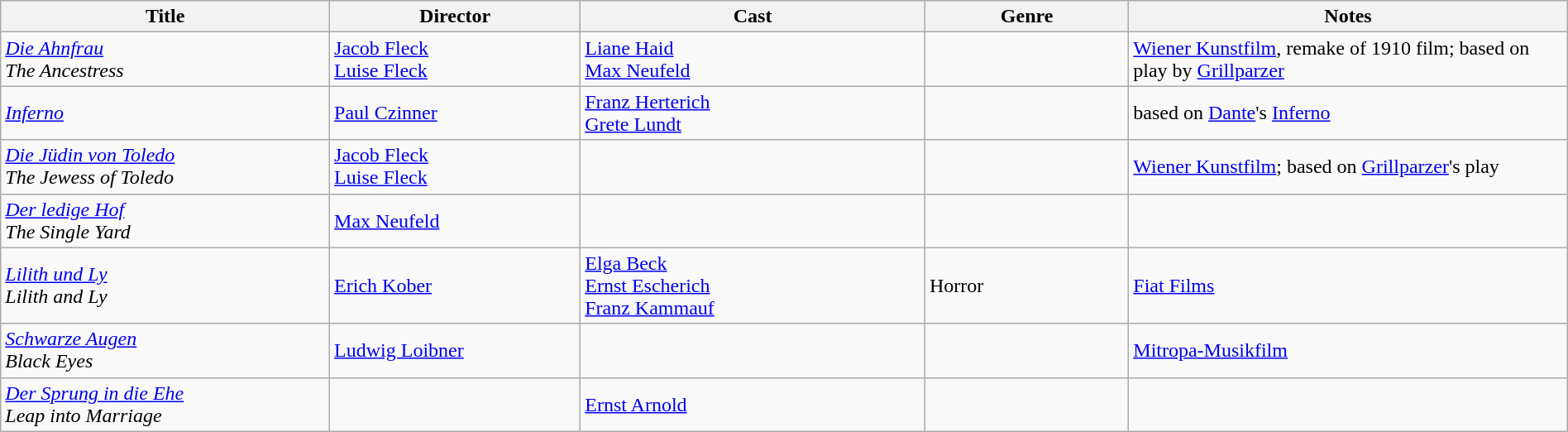<table class="wikitable" width= "100%">
<tr>
<th width=21%>Title</th>
<th width=16%>Director</th>
<th width=22%>Cast</th>
<th width=13%>Genre</th>
<th width=28%>Notes</th>
</tr>
<tr>
<td><em><a href='#'>Die Ahnfrau</a></em><br><em>The Ancestress</em></td>
<td><a href='#'>Jacob Fleck</a><br><a href='#'>Luise Fleck</a></td>
<td><a href='#'>Liane Haid</a><br><a href='#'>Max Neufeld</a></td>
<td></td>
<td><a href='#'>Wiener Kunstfilm</a>, remake of 1910 film; based on play by <a href='#'>Grillparzer</a></td>
</tr>
<tr>
<td><em><a href='#'>Inferno</a></em></td>
<td><a href='#'>Paul Czinner</a></td>
<td><a href='#'>Franz Herterich</a><br><a href='#'>Grete Lundt</a></td>
<td></td>
<td>based on <a href='#'>Dante</a>'s <a href='#'>Inferno</a></td>
</tr>
<tr>
<td><em><a href='#'>Die Jüdin von Toledo</a></em><br><em>The Jewess of Toledo</em></td>
<td><a href='#'>Jacob Fleck</a><br><a href='#'>Luise Fleck</a></td>
<td></td>
<td></td>
<td><a href='#'>Wiener Kunstfilm</a>; based on <a href='#'>Grillparzer</a>'s play</td>
</tr>
<tr>
<td><em><a href='#'>Der ledige Hof</a></em><br><em>The Single Yard</em></td>
<td><a href='#'>Max Neufeld</a></td>
<td></td>
<td></td>
<td></td>
</tr>
<tr>
<td><em><a href='#'>Lilith und Ly</a></em><br><em>Lilith and Ly</em></td>
<td><a href='#'>Erich Kober</a></td>
<td><a href='#'>Elga Beck</a><br><a href='#'>Ernst Escherich</a><br><a href='#'>Franz Kammauf</a></td>
<td>Horror</td>
<td><a href='#'>Fiat Films</a></td>
</tr>
<tr>
<td><em><a href='#'>Schwarze Augen</a></em><br><em>Black Eyes</em></td>
<td><a href='#'>Ludwig Loibner</a></td>
<td></td>
<td></td>
<td><a href='#'>Mitropa-Musikfilm</a></td>
</tr>
<tr>
<td><em><a href='#'>Der Sprung in die Ehe</a></em><br><em>Leap into Marriage</em></td>
<td></td>
<td><a href='#'>Ernst Arnold</a></td>
<td></td>
<td></td>
</tr>
</table>
